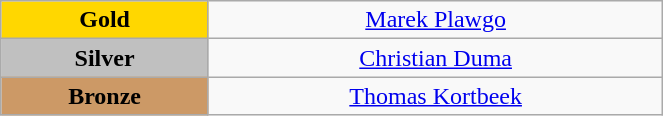<table class="wikitable" style="text-align:center; " width="35%">
<tr>
<td bgcolor="gold"><strong>Gold</strong></td>
<td><a href='#'>Marek Plawgo</a><br>  <small><em></em></small></td>
</tr>
<tr>
<td bgcolor="silver"><strong>Silver</strong></td>
<td><a href='#'>Christian Duma</a><br>  <small><em></em></small></td>
</tr>
<tr>
<td bgcolor="CC9966"><strong>Bronze</strong></td>
<td><a href='#'>Thomas Kortbeek</a><br>  <small><em></em></small></td>
</tr>
</table>
